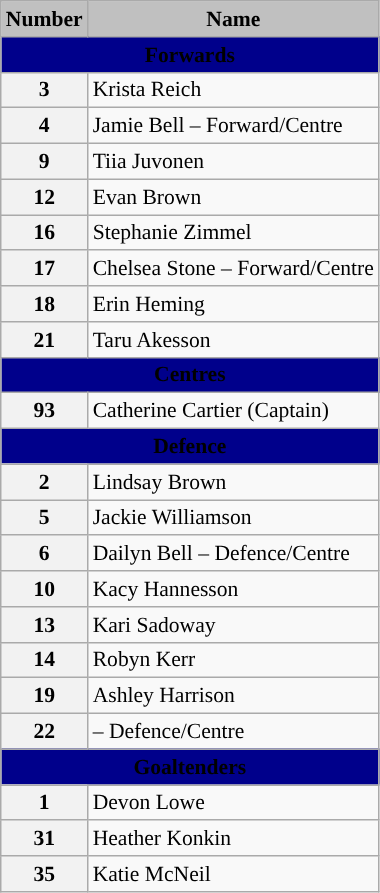<table class="wikitable" style="text-align:left; font-size:90%;">
<tr>
<th style="background:silver;">Number</th>
<th style="background:silver;">Name</th>
</tr>
<tr>
<th style=background:DarkBlue colspan=2><span>Forwards</span></th>
</tr>
<tr>
<th>3</th>
<td>Krista Reich</td>
</tr>
<tr>
<th>4</th>
<td>Jamie Bell – Forward/Centre</td>
</tr>
<tr>
<th>9</th>
<td>Tiia Juvonen</td>
</tr>
<tr>
<th>12</th>
<td>Evan Brown</td>
</tr>
<tr>
<th>16</th>
<td>Stephanie Zimmel</td>
</tr>
<tr>
<th>17</th>
<td>Chelsea Stone – Forward/Centre</td>
</tr>
<tr>
<th>18</th>
<td>Erin Heming</td>
</tr>
<tr>
<th>21</th>
<td>Taru Akesson</td>
</tr>
<tr>
<th style=background:DarkBlue colspan=2><span>Centres</span></th>
</tr>
<tr>
<th>93</th>
<td>Catherine Cartier (Captain)</td>
</tr>
<tr>
<th style=background:DarkBlue colspan=2><span>Defence</span></th>
</tr>
<tr>
<th>2</th>
<td>Lindsay Brown</td>
</tr>
<tr>
<th>5</th>
<td>Jackie Williamson</td>
</tr>
<tr>
<th>6</th>
<td>Dailyn Bell – Defence/Centre</td>
</tr>
<tr>
<th>10</th>
<td>Kacy Hannesson</td>
</tr>
<tr>
<th>13</th>
<td>Kari Sadoway</td>
</tr>
<tr>
<th>14</th>
<td>Robyn Kerr</td>
</tr>
<tr>
<th>19</th>
<td>Ashley Harrison</td>
</tr>
<tr>
<th>22</th>
<td> – Defence/Centre</td>
</tr>
<tr>
<th style=background:DarkBlue colspan=2><span>Goaltenders</span></th>
</tr>
<tr>
<th>1</th>
<td>Devon Lowe</td>
</tr>
<tr>
<th>31</th>
<td>Heather Konkin</td>
</tr>
<tr>
<th>35</th>
<td>Katie McNeil</td>
</tr>
</table>
